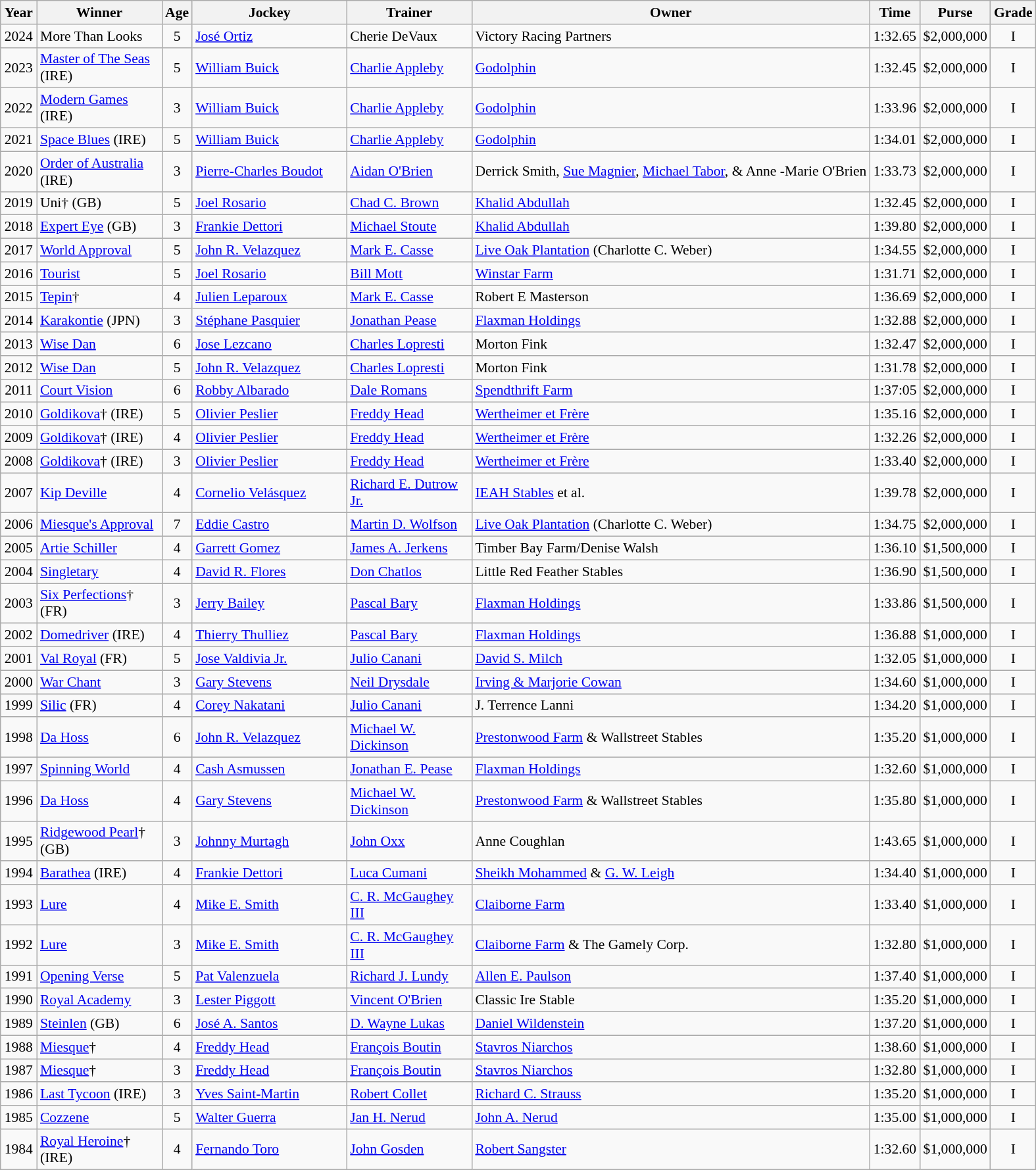<table class="wikitable sortable" style="font-size:90%">
<tr>
<th style="width:30px">Year</th>
<th style="width:120px">Winner</th>
<th style="width:20px">Age</th>
<th style="width:150px">Jockey</th>
<th style="width:120px">Trainer</th>
<th>Owner</th>
<th style="width:25px">Time</th>
<th style="width:25px">Purse</th>
<th style="width:25px">Grade</th>
</tr>
<tr>
<td align=center>2024</td>
<td>More Than Looks</td>
<td align=center>5</td>
<td><a href='#'>José Ortiz</a></td>
<td>Cherie DeVaux</td>
<td>Victory Racing Partners</td>
<td align=center>1:32.65</td>
<td align=center>$2,000,000</td>
<td align=center>I</td>
</tr>
<tr>
<td align=center>2023</td>
<td><a href='#'>Master of The Seas</a> (IRE)</td>
<td align=center>5</td>
<td><a href='#'>William Buick</a></td>
<td><a href='#'>Charlie Appleby</a></td>
<td><a href='#'>Godolphin</a></td>
<td align=center>1:32.45</td>
<td align=center>$2,000,000</td>
<td align=center>I</td>
</tr>
<tr>
<td align=center>2022</td>
<td><a href='#'>Modern Games</a> (IRE)</td>
<td align=center>3</td>
<td><a href='#'>William Buick</a></td>
<td><a href='#'>Charlie Appleby</a></td>
<td><a href='#'>Godolphin</a></td>
<td align=center>1:33.96</td>
<td align=center>$2,000,000</td>
<td align=center>I</td>
</tr>
<tr>
<td align=center>2021</td>
<td><a href='#'>Space Blues</a> (IRE)</td>
<td align=center>5</td>
<td><a href='#'>William Buick</a></td>
<td><a href='#'>Charlie Appleby</a></td>
<td><a href='#'>Godolphin</a></td>
<td align=center>1:34.01</td>
<td align=center>$2,000,000</td>
<td align=center>I</td>
</tr>
<tr>
<td align=center>2020</td>
<td><a href='#'>Order of Australia</a> (IRE)</td>
<td align=center>3</td>
<td><a href='#'>Pierre-Charles Boudot</a></td>
<td><a href='#'>Aidan O'Brien</a></td>
<td>Derrick Smith, <a href='#'>Sue Magnier</a>, <a href='#'>Michael Tabor</a>, & Anne -Marie O'Brien</td>
<td align=center>1:33.73</td>
<td align=center>$2,000,000</td>
<td align=center>I</td>
</tr>
<tr>
<td align=center>2019</td>
<td>Uni† (GB)</td>
<td align=center>5</td>
<td><a href='#'>Joel Rosario</a></td>
<td><a href='#'>Chad C. Brown</a></td>
<td><a href='#'>Khalid Abdullah</a></td>
<td align=center>1:32.45</td>
<td align=center>$2,000,000</td>
<td align=center>I</td>
</tr>
<tr>
<td align=center>2018</td>
<td><a href='#'>Expert Eye</a> (GB)</td>
<td align=center>3</td>
<td><a href='#'>Frankie Dettori</a></td>
<td><a href='#'>Michael Stoute</a></td>
<td><a href='#'>Khalid Abdullah</a></td>
<td align=center>1:39.80</td>
<td align=center>$2,000,000</td>
<td align=center>I</td>
</tr>
<tr>
<td align=center>2017</td>
<td><a href='#'>World Approval</a></td>
<td align=center>5</td>
<td><a href='#'>John R. Velazquez</a></td>
<td><a href='#'>Mark E. Casse</a></td>
<td><a href='#'>Live Oak Plantation</a> (Charlotte C. Weber)</td>
<td align=center>1:34.55</td>
<td align=center>$2,000,000</td>
<td align=center>I</td>
</tr>
<tr>
<td align=center>2016</td>
<td><a href='#'>Tourist</a></td>
<td align=center>5</td>
<td><a href='#'>Joel Rosario</a></td>
<td><a href='#'>Bill Mott</a></td>
<td><a href='#'>Winstar Farm</a></td>
<td align=center>1:31.71</td>
<td align=center>$2,000,000</td>
<td align=center>I</td>
</tr>
<tr>
<td align=center>2015</td>
<td><a href='#'>Tepin</a>†</td>
<td align=center>4</td>
<td><a href='#'>Julien Leparoux</a></td>
<td><a href='#'>Mark E. Casse</a></td>
<td>Robert E Masterson</td>
<td align=center>1:36.69</td>
<td align=center>$2,000,000</td>
<td align=center>I</td>
</tr>
<tr>
<td align=center>2014</td>
<td><a href='#'>Karakontie</a> (JPN)</td>
<td align=center>3</td>
<td><a href='#'>Stéphane Pasquier</a></td>
<td><a href='#'>Jonathan Pease</a></td>
<td><a href='#'>Flaxman Holdings</a></td>
<td align=center>1:32.88</td>
<td align=center>$2,000,000</td>
<td align=center>I</td>
</tr>
<tr>
<td align=center>2013</td>
<td><a href='#'>Wise Dan</a></td>
<td align=center>6</td>
<td><a href='#'>Jose Lezcano</a></td>
<td><a href='#'>Charles Lopresti</a></td>
<td>Morton Fink</td>
<td align=center>1:32.47</td>
<td align=center>$2,000,000</td>
<td align=center>I</td>
</tr>
<tr>
<td align=center>2012</td>
<td><a href='#'>Wise Dan</a></td>
<td align=center>5</td>
<td><a href='#'>John R. Velazquez</a></td>
<td><a href='#'>Charles Lopresti</a></td>
<td>Morton Fink</td>
<td align=center>1:31.78</td>
<td align=center>$2,000,000</td>
<td align=center>I</td>
</tr>
<tr>
<td align=center>2011</td>
<td><a href='#'>Court Vision</a></td>
<td align=center>6</td>
<td><a href='#'>Robby Albarado</a></td>
<td><a href='#'>Dale Romans</a></td>
<td><a href='#'>Spendthrift Farm</a></td>
<td align=center>1:37:05</td>
<td align=center>$2,000,000</td>
<td align=center>I</td>
</tr>
<tr>
<td align=center>2010</td>
<td><a href='#'>Goldikova</a>† (IRE)</td>
<td align=center>5</td>
<td><a href='#'>Olivier Peslier</a></td>
<td><a href='#'>Freddy Head</a></td>
<td><a href='#'>Wertheimer et Frère</a></td>
<td align=center>1:35.16</td>
<td align=center>$2,000,000</td>
<td align=center>I</td>
</tr>
<tr>
<td align=center>2009</td>
<td><a href='#'>Goldikova</a>† (IRE)</td>
<td align=center>4</td>
<td><a href='#'>Olivier Peslier</a></td>
<td><a href='#'>Freddy Head</a></td>
<td><a href='#'>Wertheimer et Frère</a></td>
<td align=center>1:32.26</td>
<td align=center>$2,000,000</td>
<td align=center>I</td>
</tr>
<tr>
<td align=center>2008</td>
<td><a href='#'>Goldikova</a>† (IRE)</td>
<td align=center>3</td>
<td><a href='#'>Olivier Peslier</a></td>
<td><a href='#'>Freddy Head</a></td>
<td><a href='#'>Wertheimer et Frère</a></td>
<td align=center>1:33.40</td>
<td align=center>$2,000,000</td>
<td align=center>I</td>
</tr>
<tr>
<td align=center>2007</td>
<td><a href='#'>Kip Deville</a></td>
<td align=center>4</td>
<td><a href='#'>Cornelio Velásquez</a></td>
<td><a href='#'>Richard E. Dutrow Jr.</a></td>
<td><a href='#'>IEAH Stables</a> et al.</td>
<td align=center>1:39.78</td>
<td align=center>$2,000,000</td>
<td align=center>I</td>
</tr>
<tr>
<td align=center>2006</td>
<td><a href='#'>Miesque's Approval</a></td>
<td align=center>7</td>
<td><a href='#'>Eddie Castro</a></td>
<td><a href='#'>Martin D. Wolfson</a></td>
<td><a href='#'>Live Oak Plantation</a> (Charlotte C. Weber)</td>
<td align=center>1:34.75</td>
<td align=center>$2,000,000</td>
<td align=center>I</td>
</tr>
<tr>
<td align=center>2005</td>
<td><a href='#'>Artie Schiller</a></td>
<td align=center>4</td>
<td><a href='#'>Garrett Gomez</a></td>
<td><a href='#'>James A. Jerkens</a></td>
<td>Timber Bay Farm/Denise Walsh</td>
<td align=center>1:36.10</td>
<td align=center>$1,500,000</td>
<td align=center>I</td>
</tr>
<tr>
<td align=center>2004</td>
<td><a href='#'>Singletary</a></td>
<td align=center>4</td>
<td><a href='#'>David R. Flores</a></td>
<td><a href='#'>Don Chatlos</a></td>
<td>Little Red Feather Stables</td>
<td align=center>1:36.90</td>
<td align=center>$1,500,000</td>
<td align=center>I</td>
</tr>
<tr>
<td align=center>2003</td>
<td><a href='#'>Six Perfections</a>† (FR)</td>
<td align=center>3</td>
<td><a href='#'>Jerry Bailey</a></td>
<td><a href='#'>Pascal Bary</a></td>
<td><a href='#'>Flaxman Holdings</a></td>
<td align=center>1:33.86</td>
<td align=center>$1,500,000</td>
<td align=center>I</td>
</tr>
<tr>
<td align=center>2002</td>
<td><a href='#'>Domedriver</a> (IRE)</td>
<td align=center>4</td>
<td><a href='#'>Thierry Thulliez</a></td>
<td><a href='#'>Pascal Bary</a></td>
<td><a href='#'>Flaxman Holdings</a></td>
<td align=center>1:36.88</td>
<td align=center>$1,000,000</td>
<td align=center>I</td>
</tr>
<tr>
<td align=center>2001</td>
<td><a href='#'>Val Royal</a> (FR)</td>
<td align=center>5</td>
<td><a href='#'>Jose Valdivia Jr.</a></td>
<td><a href='#'>Julio Canani</a></td>
<td><a href='#'>David S. Milch</a></td>
<td align=center>1:32.05</td>
<td align=center>$1,000,000</td>
<td align=center>I</td>
</tr>
<tr>
<td align=center>2000</td>
<td><a href='#'>War Chant</a></td>
<td align=center>3</td>
<td><a href='#'>Gary Stevens</a></td>
<td><a href='#'>Neil Drysdale</a></td>
<td><a href='#'>Irving & Marjorie Cowan</a></td>
<td align=center>1:34.60</td>
<td align=center>$1,000,000</td>
<td align=center>I</td>
</tr>
<tr>
<td align=center>1999</td>
<td><a href='#'>Silic</a> (FR)</td>
<td align=center>4</td>
<td><a href='#'>Corey Nakatani</a></td>
<td><a href='#'>Julio Canani</a></td>
<td>J. Terrence Lanni</td>
<td align=center>1:34.20</td>
<td align=center>$1,000,000</td>
<td align=center>I</td>
</tr>
<tr>
<td align=center>1998</td>
<td><a href='#'>Da Hoss</a></td>
<td align=center>6</td>
<td><a href='#'>John R. Velazquez</a></td>
<td><a href='#'>Michael W. Dickinson</a></td>
<td><a href='#'>Prestonwood Farm</a> & Wallstreet Stables</td>
<td align=center>1:35.20</td>
<td align=center>$1,000,000</td>
<td align=center>I</td>
</tr>
<tr>
<td align=center>1997</td>
<td><a href='#'>Spinning World</a></td>
<td align=center>4</td>
<td><a href='#'>Cash Asmussen</a></td>
<td><a href='#'>Jonathan E. Pease</a></td>
<td><a href='#'>Flaxman Holdings</a></td>
<td align=center>1:32.60</td>
<td align=center>$1,000,000</td>
<td align=center>I</td>
</tr>
<tr>
<td align=center>1996</td>
<td><a href='#'>Da Hoss</a></td>
<td align=center>4</td>
<td><a href='#'>Gary Stevens</a></td>
<td><a href='#'>Michael W. Dickinson</a></td>
<td><a href='#'>Prestonwood Farm</a> & Wallstreet Stables</td>
<td align=center>1:35.80</td>
<td align=center>$1,000,000</td>
<td align=center>I</td>
</tr>
<tr>
<td align=center>1995</td>
<td><a href='#'>Ridgewood Pearl</a>† (GB)</td>
<td align=center>3</td>
<td><a href='#'>Johnny Murtagh</a></td>
<td><a href='#'>John Oxx</a></td>
<td>Anne Coughlan</td>
<td align=center>1:43.65</td>
<td align=center>$1,000,000</td>
<td align=center>I</td>
</tr>
<tr>
<td align=center>1994</td>
<td><a href='#'>Barathea</a> (IRE)</td>
<td align=center>4</td>
<td><a href='#'>Frankie Dettori</a></td>
<td><a href='#'>Luca Cumani</a></td>
<td><a href='#'>Sheikh Mohammed</a> & <a href='#'>G. W. Leigh</a></td>
<td align=center>1:34.40</td>
<td align=center>$1,000,000</td>
<td align=center>I</td>
</tr>
<tr>
<td align=center>1993</td>
<td><a href='#'>Lure</a></td>
<td align=center>4</td>
<td><a href='#'>Mike E. Smith</a></td>
<td><a href='#'>C. R. McGaughey III</a></td>
<td><a href='#'>Claiborne Farm</a></td>
<td align=center>1:33.40</td>
<td align=center>$1,000,000</td>
<td align=center>I</td>
</tr>
<tr>
<td align=center>1992</td>
<td><a href='#'>Lure</a></td>
<td align=center>3</td>
<td><a href='#'>Mike E. Smith</a></td>
<td><a href='#'>C. R. McGaughey III</a></td>
<td><a href='#'>Claiborne Farm</a> & The Gamely Corp.</td>
<td align=center>1:32.80</td>
<td align=center>$1,000,000</td>
<td align=center>I</td>
</tr>
<tr>
<td align=center>1991</td>
<td><a href='#'>Opening Verse</a></td>
<td align=center>5</td>
<td><a href='#'>Pat Valenzuela</a></td>
<td><a href='#'>Richard J. Lundy</a></td>
<td><a href='#'>Allen E. Paulson</a></td>
<td align=center>1:37.40</td>
<td align=center>$1,000,000</td>
<td align=center>I</td>
</tr>
<tr>
<td align=center>1990</td>
<td><a href='#'>Royal Academy</a></td>
<td align=center>3</td>
<td><a href='#'>Lester Piggott</a></td>
<td><a href='#'>Vincent O'Brien</a></td>
<td>Classic Ire Stable</td>
<td align=center>1:35.20</td>
<td align=center>$1,000,000</td>
<td align=center>I</td>
</tr>
<tr>
<td align=center>1989</td>
<td><a href='#'>Steinlen</a> (GB)</td>
<td align=center>6</td>
<td><a href='#'>José A. Santos</a></td>
<td><a href='#'>D. Wayne Lukas</a></td>
<td><a href='#'>Daniel Wildenstein</a></td>
<td align=center>1:37.20</td>
<td align=center>$1,000,000</td>
<td align=center>I</td>
</tr>
<tr>
<td align=center>1988</td>
<td><a href='#'>Miesque</a>†</td>
<td align=center>4</td>
<td><a href='#'>Freddy Head</a></td>
<td><a href='#'>François Boutin</a></td>
<td><a href='#'>Stavros Niarchos</a></td>
<td align=center>1:38.60</td>
<td align=center>$1,000,000</td>
<td align=center>I</td>
</tr>
<tr>
<td align=center>1987</td>
<td><a href='#'>Miesque</a>†</td>
<td align=center>3</td>
<td><a href='#'>Freddy Head</a></td>
<td><a href='#'>François Boutin</a></td>
<td><a href='#'>Stavros Niarchos</a></td>
<td align=center>1:32.80</td>
<td align=center>$1,000,000</td>
<td align=center>I</td>
</tr>
<tr>
<td align=center>1986</td>
<td><a href='#'>Last Tycoon</a> (IRE)</td>
<td align=center>3</td>
<td><a href='#'>Yves Saint-Martin</a></td>
<td><a href='#'>Robert Collet</a></td>
<td><a href='#'>Richard C. Strauss</a></td>
<td align=center>1:35.20</td>
<td align=center>$1,000,000</td>
<td align=center>I</td>
</tr>
<tr>
<td align=center>1985</td>
<td><a href='#'>Cozzene</a></td>
<td align=center>5</td>
<td><a href='#'>Walter Guerra</a></td>
<td><a href='#'>Jan H. Nerud</a></td>
<td><a href='#'>John A. Nerud</a></td>
<td align=center>1:35.00</td>
<td align=center>$1,000,000</td>
<td align=center>I</td>
</tr>
<tr>
<td align=center>1984</td>
<td><a href='#'>Royal Heroine</a>† (IRE)</td>
<td align=center>4</td>
<td><a href='#'>Fernando Toro</a></td>
<td><a href='#'>John Gosden</a></td>
<td><a href='#'>Robert Sangster</a></td>
<td align=center>1:32.60</td>
<td align=center>$1,000,000</td>
<td align=center>I</td>
</tr>
</table>
